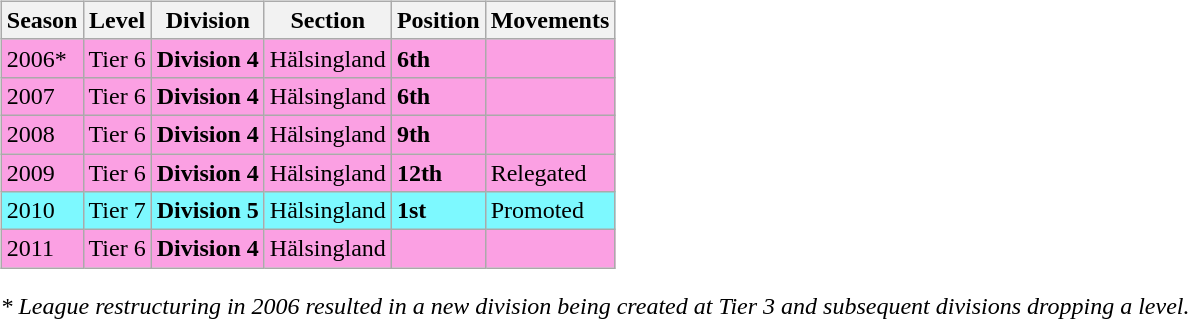<table>
<tr>
<td valign="top" width=0%><br><table class="wikitable">
<tr style="background:#f0f6fa;">
<th><strong>Season</strong></th>
<th><strong>Level</strong></th>
<th><strong>Division</strong></th>
<th><strong>Section</strong></th>
<th><strong>Position</strong></th>
<th><strong>Movements</strong></th>
</tr>
<tr>
<td style="background:#FBA0E3;">2006*</td>
<td style="background:#FBA0E3;">Tier 6</td>
<td style="background:#FBA0E3;"><strong>Division 4</strong></td>
<td style="background:#FBA0E3;">Hälsingland</td>
<td style="background:#FBA0E3;"><strong>6th</strong></td>
<td style="background:#FBA0E3;"></td>
</tr>
<tr>
<td style="background:#FBA0E3;">2007</td>
<td style="background:#FBA0E3;">Tier 6</td>
<td style="background:#FBA0E3;"><strong>Division 4</strong></td>
<td style="background:#FBA0E3;">Hälsingland</td>
<td style="background:#FBA0E3;"><strong>6th</strong></td>
<td style="background:#FBA0E3;"></td>
</tr>
<tr>
<td style="background:#FBA0E3;">2008</td>
<td style="background:#FBA0E3;">Tier 6</td>
<td style="background:#FBA0E3;"><strong>Division 4</strong></td>
<td style="background:#FBA0E3;">Hälsingland</td>
<td style="background:#FBA0E3;"><strong>9th</strong></td>
<td style="background:#FBA0E3;"></td>
</tr>
<tr>
<td style="background:#FBA0E3;">2009</td>
<td style="background:#FBA0E3;">Tier 6</td>
<td style="background:#FBA0E3;"><strong>Division 4</strong></td>
<td style="background:#FBA0E3;">Hälsingland</td>
<td style="background:#FBA0E3;"><strong>12th</strong></td>
<td style="background:#FBA0E3;">Relegated</td>
</tr>
<tr>
<td style="background:#7DF9FF;">2010</td>
<td style="background:#7DF9FF;">Tier 7</td>
<td style="background:#7DF9FF;"><strong>Division 5</strong></td>
<td style="background:#7DF9FF;">Hälsingland</td>
<td style="background:#7DF9FF;"><strong>1st</strong></td>
<td style="background:#7DF9FF;">Promoted</td>
</tr>
<tr>
<td style="background:#FBA0E3;">2011</td>
<td style="background:#FBA0E3;">Tier 6</td>
<td style="background:#FBA0E3;"><strong>Division 4</strong></td>
<td style="background:#FBA0E3;">Hälsingland</td>
<td style="background:#FBA0E3;"></td>
<td style="background:#FBA0E3;"></td>
</tr>
</table>
<em>* League restructuring in 2006 resulted in a new division being created at Tier 3 and subsequent divisions dropping a level.</em>


</td>
</tr>
</table>
